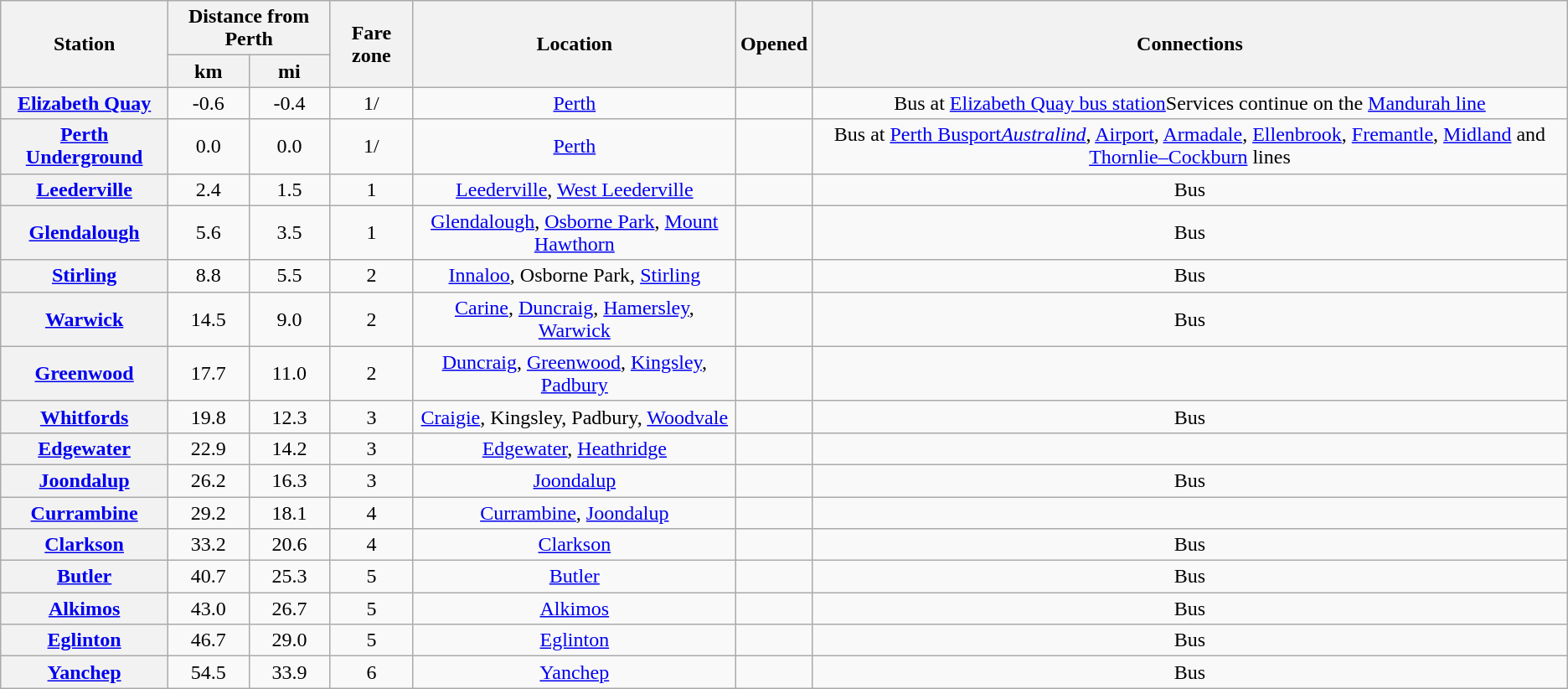<table class="wikitable sortable" style="text-align:center">
<tr>
<th rowspan="2" scope="col" class="unsortable">Station</th>
<th colspan="2" scope="colgroup">Distance from Perth</th>
<th rowspan="2" scope="col">Fare zone</th>
<th rowspan="2" scope="col" class="unsortable">Location</th>
<th rowspan="2" scope="col">Opened</th>
<th rowspan="2" scope="col" class="unsortable">Connections</th>
</tr>
<tr>
<th scope="col">km</th>
<th scope="col">mi</th>
</tr>
<tr>
<th scope=row><a href='#'>Elizabeth Quay</a></th>
<td>-0.6</td>
<td>-0.4</td>
<td>1/</td>
<td><a href='#'>Perth</a></td>
<td></td>
<td>Bus at <a href='#'>Elizabeth Quay bus station</a>Services continue on the <a href='#'>Mandurah line</a></td>
</tr>
<tr>
<th scope=row><a href='#'>Perth Underground</a></th>
<td>0.0</td>
<td>0.0</td>
<td>1/</td>
<td><a href='#'>Perth</a></td>
<td></td>
<td>Bus at <a href='#'>Perth Busport</a><em><a href='#'>Australind</a></em>, <a href='#'>Airport</a>, <a href='#'>Armadale</a>, <a href='#'>Ellenbrook</a>, <a href='#'>Fremantle</a>, <a href='#'>Midland</a> and <a href='#'>Thornlie–Cockburn</a> lines</td>
</tr>
<tr>
<th scope=row><a href='#'>Leederville</a></th>
<td>2.4</td>
<td>1.5</td>
<td>1</td>
<td><a href='#'>Leederville</a>, <a href='#'>West Leederville</a></td>
<td></td>
<td>Bus</td>
</tr>
<tr>
<th scope=row><a href='#'>Glendalough</a></th>
<td>5.6</td>
<td>3.5</td>
<td>1</td>
<td><a href='#'>Glendalough</a>, <a href='#'>Osborne Park</a>, <a href='#'>Mount Hawthorn</a></td>
<td></td>
<td>Bus</td>
</tr>
<tr>
<th scope=row><a href='#'>Stirling</a></th>
<td>8.8</td>
<td>5.5</td>
<td>2</td>
<td><a href='#'>Innaloo</a>, Osborne Park, <a href='#'>Stirling</a></td>
<td></td>
<td>Bus</td>
</tr>
<tr>
<th scope=row><a href='#'>Warwick</a></th>
<td>14.5</td>
<td>9.0</td>
<td>2</td>
<td><a href='#'>Carine</a>, <a href='#'>Duncraig</a>, <a href='#'>Hamersley</a>, <a href='#'>Warwick</a></td>
<td></td>
<td>Bus</td>
</tr>
<tr>
<th scope=row><a href='#'>Greenwood</a></th>
<td>17.7</td>
<td>11.0</td>
<td>2</td>
<td><a href='#'>Duncraig</a>, <a href='#'>Greenwood</a>, <a href='#'>Kingsley</a>, <a href='#'>Padbury</a></td>
<td></td>
<td></td>
</tr>
<tr>
<th scope=row><a href='#'>Whitfords</a></th>
<td>19.8</td>
<td>12.3</td>
<td>3</td>
<td><a href='#'>Craigie</a>, Kingsley, Padbury, <a href='#'>Woodvale</a></td>
<td></td>
<td>Bus</td>
</tr>
<tr>
<th scope=row><a href='#'>Edgewater</a></th>
<td>22.9</td>
<td>14.2</td>
<td>3</td>
<td><a href='#'>Edgewater</a>, <a href='#'>Heathridge</a></td>
<td></td>
<td></td>
</tr>
<tr>
<th scope=row><a href='#'>Joondalup</a></th>
<td>26.2</td>
<td>16.3</td>
<td>3</td>
<td><a href='#'>Joondalup</a></td>
<td></td>
<td>Bus</td>
</tr>
<tr>
<th scope=row><a href='#'>Currambine</a></th>
<td>29.2</td>
<td>18.1</td>
<td>4</td>
<td><a href='#'>Currambine</a>, <a href='#'>Joondalup</a></td>
<td></td>
<td></td>
</tr>
<tr>
<th scope=row><a href='#'>Clarkson</a></th>
<td>33.2</td>
<td>20.6</td>
<td>4</td>
<td><a href='#'>Clarkson</a></td>
<td></td>
<td>Bus</td>
</tr>
<tr>
<th scope=row><a href='#'>Butler</a></th>
<td>40.7</td>
<td>25.3</td>
<td>5</td>
<td><a href='#'>Butler</a></td>
<td></td>
<td>Bus</td>
</tr>
<tr>
<th scope=row><a href='#'>Alkimos</a></th>
<td>43.0</td>
<td>26.7</td>
<td>5</td>
<td><a href='#'>Alkimos</a></td>
<td></td>
<td>Bus</td>
</tr>
<tr>
<th scope=row><a href='#'>Eglinton</a></th>
<td>46.7</td>
<td>29.0</td>
<td>5</td>
<td><a href='#'>Eglinton</a></td>
<td></td>
<td>Bus</td>
</tr>
<tr>
<th scope=row><a href='#'>Yanchep</a></th>
<td>54.5</td>
<td>33.9</td>
<td>6</td>
<td><a href='#'>Yanchep</a></td>
<td></td>
<td>Bus</td>
</tr>
</table>
